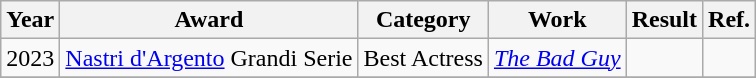<table class="wikitable">
<tr>
<th>Year</th>
<th>Award</th>
<th>Category</th>
<th>Work</th>
<th>Result</th>
<th>Ref.</th>
</tr>
<tr>
<td>2023</td>
<td><a href='#'>Nastri d'Argento</a> Grandi Serie</td>
<td>Best Actress</td>
<td><em><a href='#'>The Bad Guy</a></em></td>
<td></td>
<td></td>
</tr>
<tr>
</tr>
</table>
